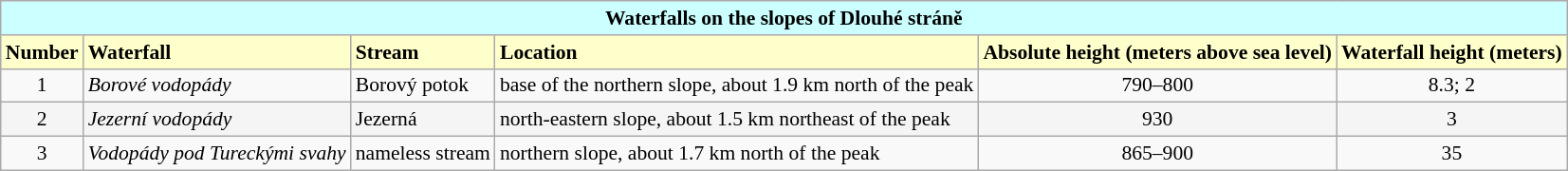<table class="wikitable" style="font-size:90%">
<tr>
<td colspan="6" align="center" bgcolor="#CCFFFF"><strong>Waterfalls on the slopes of Dlouhé stráně</strong></td>
</tr>
<tr bgcolor="#FFFFCC">
<td align="center"><strong>Number</strong></td>
<td><strong>Waterfall</strong></td>
<td><strong>Stream</strong></td>
<td><strong>Location</strong></td>
<td align="center"><strong>Absolute height (meters above sea level)</strong></td>
<td align="center"><strong>Waterfall height (meters)</strong></td>
</tr>
<tr>
<td align="center">1</td>
<td><em>Borové vodopády</em></td>
<td>Borový potok</td>
<td>base of the northern slope, about 1.9 km north of the peak</td>
<td align="center">790–800</td>
<td align="center">8.3; 2</td>
</tr>
<tr bgcolor="#F5F5F5">
<td align="center">2</td>
<td><em>Jezerní vodopády</em></td>
<td>Jezerná</td>
<td>north-eastern slope, about 1.5 km northeast of the peak</td>
<td align="center">930</td>
<td align="center">3</td>
</tr>
<tr>
<td align="center">3</td>
<td><em>Vodopády pod Tureckými svahy</em></td>
<td>nameless stream</td>
<td>northern slope, about 1.7 km north of the peak</td>
<td align="center">865–900</td>
<td align="center">35</td>
</tr>
</table>
